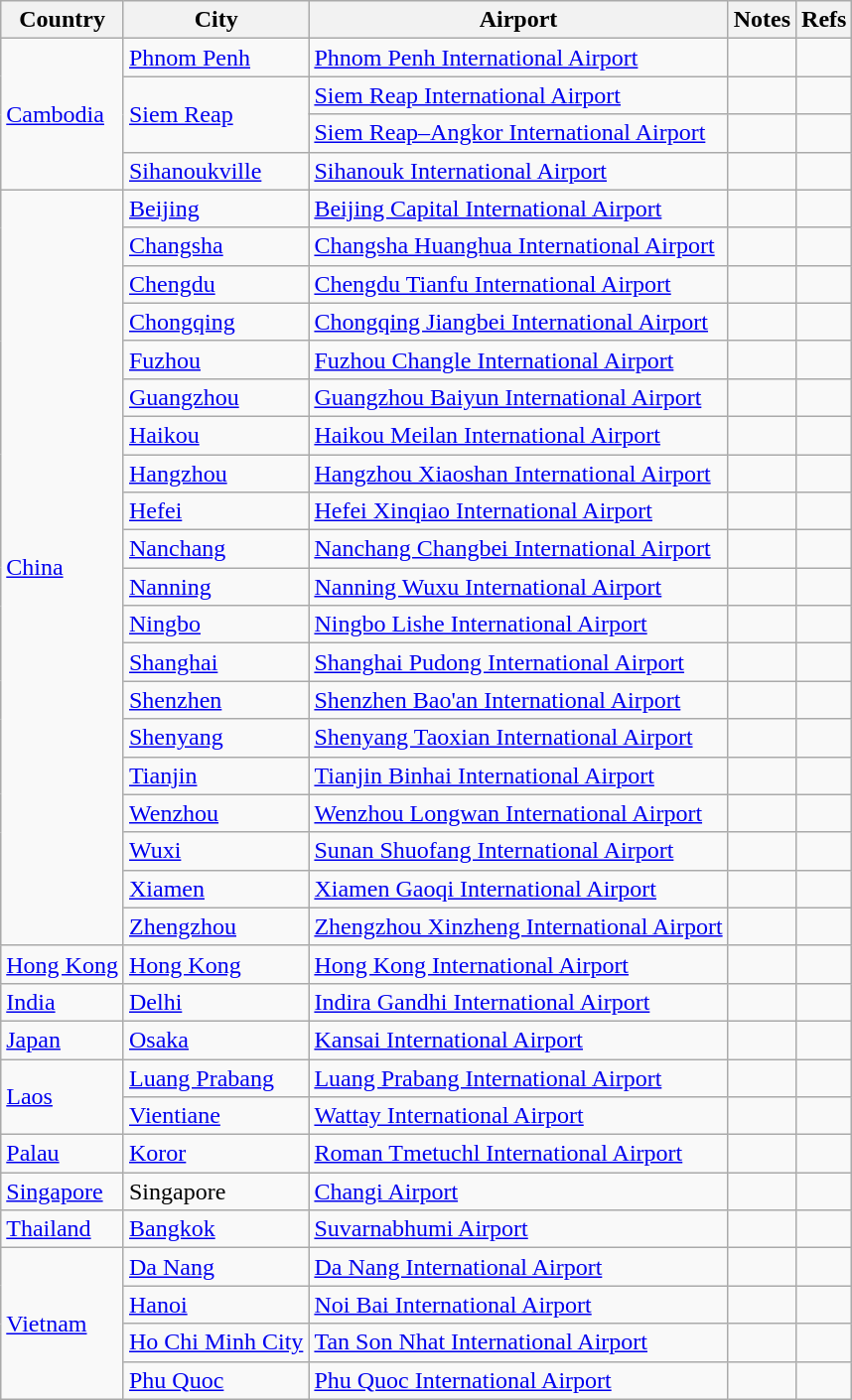<table class="wikitable sortable">
<tr>
<th>Country</th>
<th>City</th>
<th>Airport</th>
<th>Notes</th>
<th>Refs</th>
</tr>
<tr>
<td rowspan="4"><a href='#'>Cambodia</a></td>
<td><a href='#'>Phnom Penh</a></td>
<td><a href='#'>Phnom Penh International Airport</a></td>
<td></td>
<td align=center></td>
</tr>
<tr>
<td rowspan="2"><a href='#'>Siem Reap</a></td>
<td><a href='#'>Siem Reap International Airport</a></td>
<td></td>
<td align=center></td>
</tr>
<tr>
<td><a href='#'>Siem Reap–Angkor International Airport</a></td>
<td></td>
<td align=center></td>
</tr>
<tr>
<td><a href='#'>Sihanoukville</a></td>
<td><a href='#'>Sihanouk International Airport</a></td>
<td align=center></td>
<td align=center></td>
</tr>
<tr>
<td rowspan="20"><a href='#'>China</a></td>
<td><a href='#'>Beijing</a></td>
<td><a href='#'>Beijing Capital International Airport</a></td>
<td></td>
<td></td>
</tr>
<tr>
<td><a href='#'>Changsha</a></td>
<td><a href='#'>Changsha Huanghua International Airport</a></td>
<td></td>
<td align=center></td>
</tr>
<tr>
<td><a href='#'>Chengdu</a></td>
<td><a href='#'>Chengdu Tianfu International Airport</a></td>
<td></td>
<td align=center></td>
</tr>
<tr>
<td><a href='#'>Chongqing</a></td>
<td><a href='#'>Chongqing Jiangbei International Airport</a></td>
<td></td>
<td align=center></td>
</tr>
<tr>
<td><a href='#'>Fuzhou</a></td>
<td><a href='#'>Fuzhou Changle International Airport</a></td>
<td align=center></td>
<td align=center></td>
</tr>
<tr>
<td><a href='#'>Guangzhou</a></td>
<td><a href='#'>Guangzhou Baiyun International Airport</a></td>
<td align=center></td>
<td align=center></td>
</tr>
<tr>
<td><a href='#'>Haikou</a></td>
<td><a href='#'>Haikou Meilan International Airport</a></td>
<td></td>
<td align=center></td>
</tr>
<tr>
<td><a href='#'>Hangzhou</a></td>
<td><a href='#'>Hangzhou Xiaoshan International Airport</a></td>
<td></td>
<td align=center></td>
</tr>
<tr>
<td><a href='#'>Hefei</a></td>
<td><a href='#'>Hefei Xinqiao International Airport</a></td>
<td></td>
<td align=center></td>
</tr>
<tr>
<td><a href='#'>Nanchang</a></td>
<td><a href='#'>Nanchang Changbei International Airport</a></td>
<td></td>
<td align=center></td>
</tr>
<tr>
<td><a href='#'>Nanning</a></td>
<td><a href='#'>Nanning Wuxu International Airport</a></td>
<td></td>
<td align=center></td>
</tr>
<tr>
<td><a href='#'>Ningbo</a></td>
<td><a href='#'>Ningbo Lishe International Airport</a></td>
<td></td>
<td align=center></td>
</tr>
<tr>
<td><a href='#'>Shanghai</a></td>
<td><a href='#'>Shanghai Pudong International Airport</a></td>
<td></td>
<td align=center></td>
</tr>
<tr>
<td><a href='#'>Shenzhen</a></td>
<td><a href='#'>Shenzhen Bao'an International Airport</a></td>
<td></td>
<td align=center></td>
</tr>
<tr>
<td><a href='#'>Shenyang</a></td>
<td><a href='#'>Shenyang Taoxian International Airport</a></td>
<td></td>
<td align=center></td>
</tr>
<tr>
<td><a href='#'>Tianjin</a></td>
<td><a href='#'>Tianjin Binhai International Airport</a></td>
<td></td>
<td align=center></td>
</tr>
<tr>
<td><a href='#'>Wenzhou</a></td>
<td><a href='#'>Wenzhou Longwan International Airport</a></td>
<td></td>
<td align=center></td>
</tr>
<tr>
<td><a href='#'>Wuxi</a></td>
<td><a href='#'>Sunan Shuofang International Airport</a></td>
<td></td>
<td align=center></td>
</tr>
<tr>
<td><a href='#'>Xiamen</a></td>
<td><a href='#'>Xiamen Gaoqi International Airport</a></td>
<td></td>
<td align=center></td>
</tr>
<tr>
<td><a href='#'>Zhengzhou</a></td>
<td><a href='#'>Zhengzhou Xinzheng International Airport</a></td>
<td align=center></td>
<td align=center></td>
</tr>
<tr>
<td><a href='#'>Hong Kong</a></td>
<td><a href='#'>Hong Kong</a></td>
<td><a href='#'>Hong Kong International Airport</a></td>
<td align=center></td>
<td align=center></td>
</tr>
<tr>
<td><a href='#'>India</a></td>
<td><a href='#'>Delhi</a></td>
<td><a href='#'>Indira Gandhi International Airport</a></td>
<td align=center></td>
<td align=center></td>
</tr>
<tr>
<td><a href='#'>Japan</a></td>
<td><a href='#'>Osaka</a></td>
<td><a href='#'>Kansai International Airport</a></td>
<td align=center></td>
<td align=center></td>
</tr>
<tr>
<td rowspan="2"><a href='#'>Laos</a></td>
<td><a href='#'>Luang Prabang</a></td>
<td><a href='#'>Luang Prabang International Airport</a></td>
<td></td>
<td align=center></td>
</tr>
<tr>
<td><a href='#'>Vientiane</a></td>
<td><a href='#'>Wattay International Airport</a></td>
<td></td>
<td align=center></td>
</tr>
<tr>
<td><a href='#'>Palau</a></td>
<td><a href='#'>Koror</a></td>
<td><a href='#'>Roman Tmetuchl International Airport</a></td>
<td></td>
<td align=center></td>
</tr>
<tr>
<td><a href='#'>Singapore</a></td>
<td>Singapore</td>
<td><a href='#'>Changi Airport</a></td>
<td></td>
<td align=center></td>
</tr>
<tr>
<td><a href='#'>Thailand</a></td>
<td><a href='#'>Bangkok</a></td>
<td><a href='#'>Suvarnabhumi Airport</a></td>
<td align=center></td>
<td align=center></td>
</tr>
<tr>
<td rowspan="4"><a href='#'>Vietnam</a></td>
<td><a href='#'>Da Nang</a></td>
<td><a href='#'>Da Nang International Airport</a></td>
<td align=center></td>
<td align=center></td>
</tr>
<tr>
<td><a href='#'>Hanoi</a></td>
<td><a href='#'>Noi Bai International Airport</a></td>
<td align=center></td>
<td align=center></td>
</tr>
<tr>
<td><a href='#'>Ho Chi Minh City</a></td>
<td><a href='#'>Tan Son Nhat International Airport</a></td>
<td></td>
<td align=center></td>
</tr>
<tr>
<td><a href='#'>Phu Quoc</a></td>
<td><a href='#'>Phu Quoc International Airport</a></td>
<td align=center></td>
<td align=center></td>
</tr>
</table>
